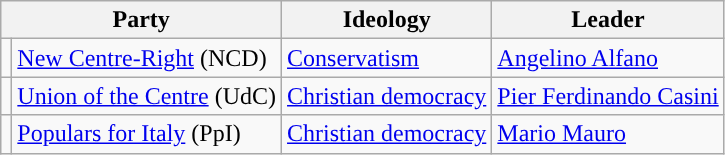<table class=wikitable style=text-align:left>
<tr>
<th colspan=2>Party</th>
<th>Ideology</th>
<th>Leader</th>
</tr>
<tr>
<td></td>
<td><a href='#'>New Centre-Right</a> (NCD)</td>
<td><a href='#'>Conservatism</a></td>
<td><a href='#'>Angelino Alfano</a></td>
</tr>
<tr>
<td></td>
<td><a href='#'>Union of the Centre</a> (UdC)</td>
<td><a href='#'>Christian democracy</a></td>
<td><a href='#'>Pier Ferdinando Casini</a></td>
</tr>
<tr>
<td></td>
<td><a href='#'>Populars for Italy</a> (PpI)</td>
<td><a href='#'>Christian democracy</a></td>
<td><a href='#'>Mario Mauro</a></td>
</tr>
</table>
